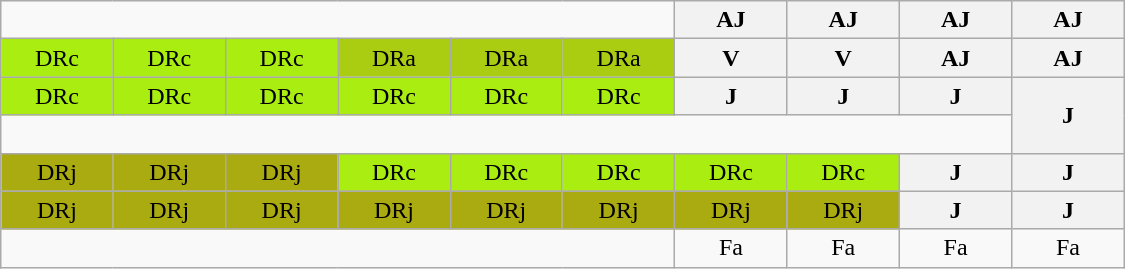<table class="wikitable" style="text-align:center" width=750px>
<tr>
<td colspan=6> </td>
<th>AJ<br></th>
<th>AJ<br></th>
<th>AJ<br></th>
<th>AJ<br></th>
</tr>
<tr>
<td width=50px style="background:#AAEE11">DRc</td>
<td width=50px style="background:#AAEE11">DRc</td>
<td width=50px style="background:#AAEE11">DRc</td>
<td width=50px style="background:#AACC11">DRa</td>
<td width=50px style="background:#AACC11">DRa</td>
<td width=50px style="background:#AACC11">DRa</td>
<th width=50px >V<br></th>
<th width=50px >V<br></th>
<th width=50px >AJ<br></th>
<th width=50px >AJ<br></th>
</tr>
<tr>
<td style="background:#AAEE11">DRc</td>
<td style="background:#AAEE11">DRc</td>
<td style="background:#AAEE11">DRc</td>
<td style="background:#AAEE11">DRc</td>
<td style="background:#AAEE11">DRc</td>
<td style="background:#AAEE11">DRc</td>
<th>J<br></th>
<th>J<br></th>
<th>J<br></th>
<th rowspan=2 >J<br></th>
</tr>
<tr>
<td colspan=9 style="text-align:right"> </td>
</tr>
<tr>
<td style="background:#AAAA11">DRj</td>
<td style="background:#AAAA11">DRj</td>
<td style="background:#AAAA11">DRj</td>
<td style="background:#AAEE11">DRc</td>
<td style="background:#AAEE11">DRc</td>
<td style="background:#AAEE11">DRc</td>
<td style="background:#AAEE11">DRc</td>
<td style="background:#AAEE11">DRc</td>
<th>J<br></th>
<th>J<br></th>
</tr>
<tr>
<td style="background:#AAAA11">DRj</td>
<td style="background:#AAAA11">DRj</td>
<td style="background:#AAAA11">DRj</td>
<td style="background:#AAAA11">DRj</td>
<td style="background:#AAAA11">DRj</td>
<td style="background:#AAAA11">DRj</td>
<td style="background:#AAAA11">DRj</td>
<td style="background:#AAAA11">DRj</td>
<th>J<br></th>
<th>J<br></th>
</tr>
<tr>
<td colspan=6> </td>
<td>Fa</td>
<td>Fa</td>
<td>Fa</td>
<td>Fa</td>
</tr>
</table>
